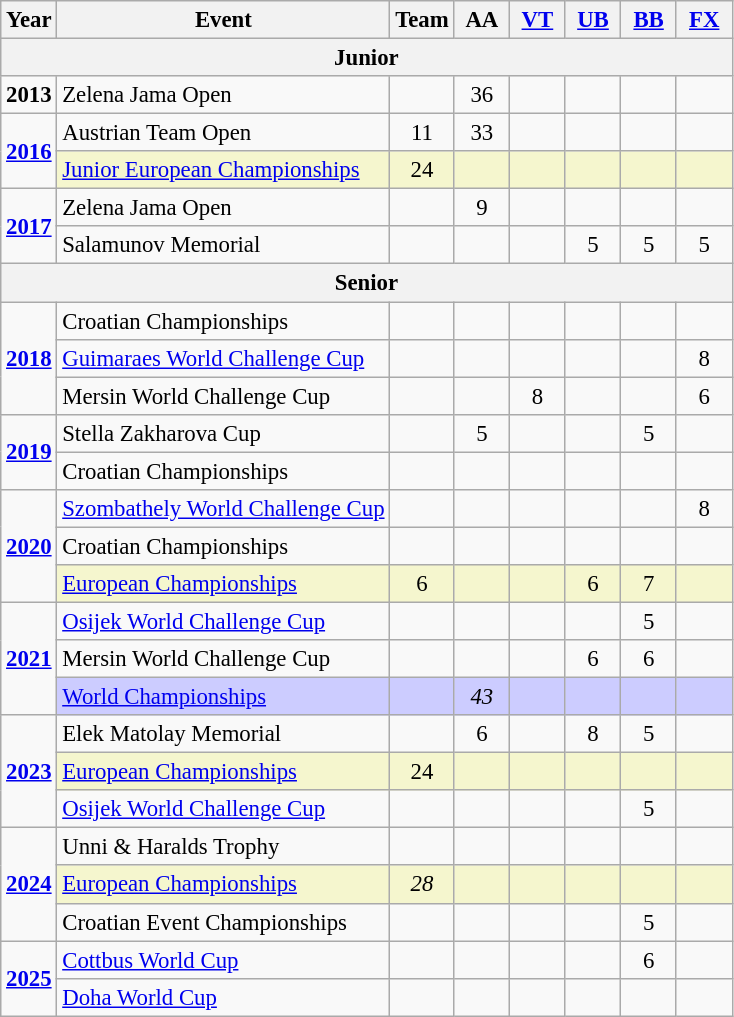<table class="wikitable" style="text-align:center; font-size:95%;">
<tr>
<th align=center>Year</th>
<th align=center>Event</th>
<th style="width:30px;">Team</th>
<th style="width:30px;">AA</th>
<th style="width:30px;"><a href='#'>VT</a></th>
<th style="width:30px;"><a href='#'>UB</a></th>
<th style="width:30px;"><a href='#'>BB</a></th>
<th style="width:30px;"><a href='#'>FX</a></th>
</tr>
<tr>
<th colspan="8"><strong>Junior</strong></th>
</tr>
<tr>
<td rowspan="1"><strong>2013</strong></td>
<td align=left>Zelena Jama Open</td>
<td></td>
<td>36</td>
<td></td>
<td></td>
<td></td>
<td></td>
</tr>
<tr>
<td rowspan="2"><strong><a href='#'>2016</a></strong></td>
<td align=left>Austrian Team Open</td>
<td>11</td>
<td>33</td>
<td></td>
<td></td>
<td></td>
<td></td>
</tr>
<tr bgcolor=#F5F6CE>
<td align=left><a href='#'>Junior European Championships</a></td>
<td>24</td>
<td></td>
<td></td>
<td></td>
<td></td>
<td></td>
</tr>
<tr>
<td rowspan="2"><strong><a href='#'>2017</a></strong></td>
<td align=left>Zelena Jama Open</td>
<td></td>
<td>9</td>
<td></td>
<td></td>
<td></td>
<td></td>
</tr>
<tr>
<td align=left>Salamunov Memorial</td>
<td></td>
<td></td>
<td></td>
<td>5</td>
<td>5</td>
<td>5</td>
</tr>
<tr>
<th colspan="8"><strong>Senior</strong></th>
</tr>
<tr>
<td rowspan="3"><strong><a href='#'>2018</a></strong></td>
<td align=left>Croatian Championships</td>
<td></td>
<td></td>
<td></td>
<td></td>
<td></td>
<td></td>
</tr>
<tr>
<td align=left><a href='#'>Guimaraes World Challenge Cup</a></td>
<td></td>
<td></td>
<td></td>
<td></td>
<td></td>
<td>8</td>
</tr>
<tr>
<td align=left>Mersin World Challenge Cup</td>
<td></td>
<td></td>
<td>8</td>
<td></td>
<td></td>
<td>6</td>
</tr>
<tr>
<td rowspan="2"><strong><a href='#'>2019</a></strong></td>
<td align=left>Stella Zakharova Cup</td>
<td></td>
<td>5</td>
<td></td>
<td></td>
<td>5</td>
<td></td>
</tr>
<tr>
<td align=left>Croatian Championships</td>
<td></td>
<td></td>
<td></td>
<td></td>
<td></td>
<td></td>
</tr>
<tr>
<td rowspan="3"><strong><a href='#'>2020</a></strong></td>
<td align=left><a href='#'>Szombathely World Challenge Cup</a></td>
<td></td>
<td></td>
<td></td>
<td></td>
<td></td>
<td>8</td>
</tr>
<tr>
<td align=left>Croatian Championships</td>
<td></td>
<td></td>
<td></td>
<td></td>
<td></td>
<td></td>
</tr>
<tr bgcolor=#F5F6CE>
<td align=left><a href='#'>European Championships</a></td>
<td>6</td>
<td></td>
<td></td>
<td>6</td>
<td>7</td>
<td></td>
</tr>
<tr>
<td rowspan="3"><strong><a href='#'>2021</a></strong></td>
<td align=left><a href='#'>Osijek World Challenge Cup</a></td>
<td></td>
<td></td>
<td></td>
<td></td>
<td>5</td>
<td></td>
</tr>
<tr>
<td align=left>Mersin World Challenge Cup</td>
<td></td>
<td></td>
<td></td>
<td>6</td>
<td>6</td>
<td></td>
</tr>
<tr bgcolor=#CCCCFF>
<td align=left><a href='#'>World Championships</a></td>
<td></td>
<td><em>43</em></td>
<td></td>
<td></td>
<td></td>
<td></td>
</tr>
<tr>
<td rowspan="3"><strong><a href='#'>2023</a></strong></td>
<td align=left>Elek Matolay Memorial</td>
<td></td>
<td>6</td>
<td></td>
<td>8</td>
<td>5</td>
<td></td>
</tr>
<tr bgcolor=#F5F6CE>
<td align=left><a href='#'>European Championships</a></td>
<td>24</td>
<td></td>
<td></td>
<td></td>
<td></td>
<td></td>
</tr>
<tr>
<td align=left><a href='#'>Osijek World Challenge Cup</a></td>
<td></td>
<td></td>
<td></td>
<td></td>
<td>5</td>
<td></td>
</tr>
<tr>
<td rowspan="3"><strong><a href='#'>2024</a></strong></td>
<td align=left>Unni & Haralds Trophy</td>
<td></td>
<td></td>
<td></td>
<td></td>
<td></td>
<td></td>
</tr>
<tr bgcolor=#F5F6CE>
<td align=left><a href='#'>European Championships</a></td>
<td><em>28</em></td>
<td></td>
<td></td>
<td></td>
<td></td>
<td></td>
</tr>
<tr>
<td align=left>Croatian Event Championships</td>
<td></td>
<td></td>
<td></td>
<td></td>
<td>5</td>
<td></td>
</tr>
<tr>
<td rowspan="2"><strong><a href='#'>2025</a></strong></td>
<td align=left><a href='#'>Cottbus World Cup</a></td>
<td></td>
<td></td>
<td></td>
<td></td>
<td>6</td>
<td></td>
</tr>
<tr>
<td align=left><a href='#'>Doha World Cup</a></td>
<td></td>
<td></td>
<td></td>
<td></td>
<td></td>
<td></td>
</tr>
</table>
